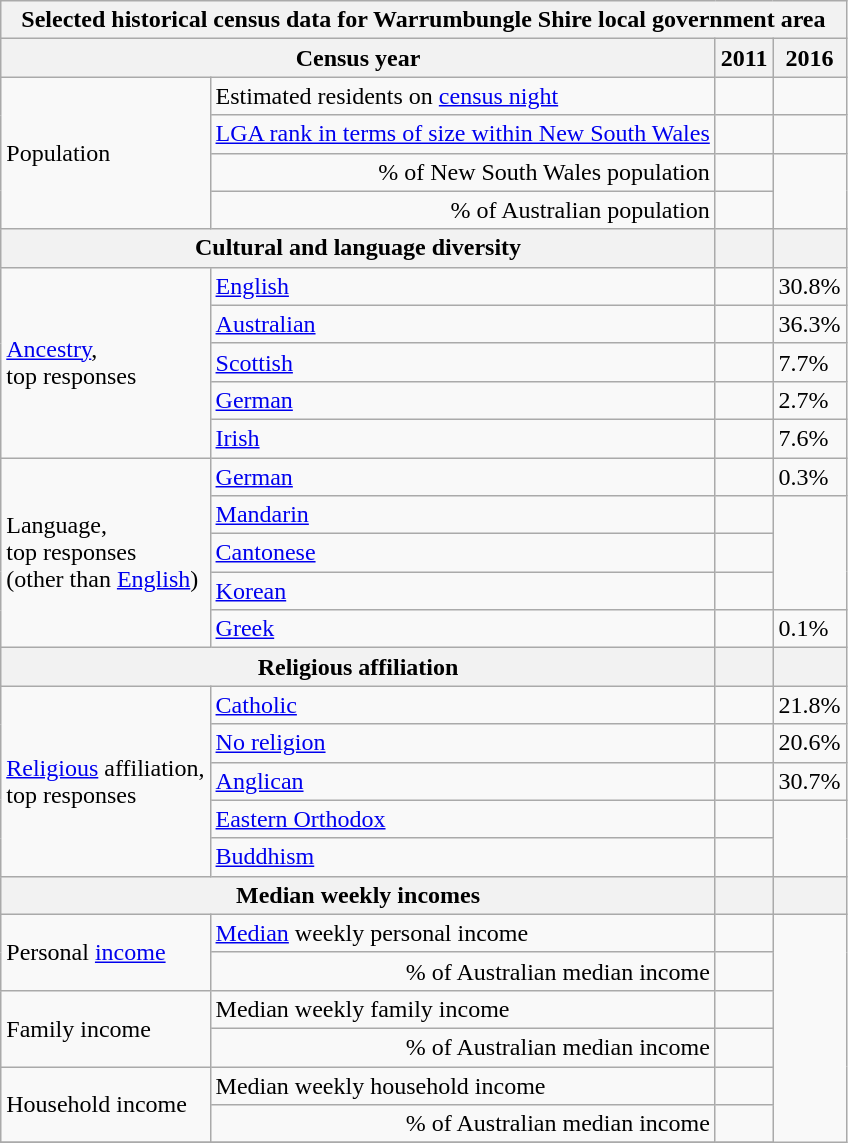<table class="wikitable">
<tr>
<th colspan=7>Selected historical census data for Warrumbungle Shire local government area</th>
</tr>
<tr>
<th colspan=3>Census year</th>
<th>2011</th>
<th>2016</th>
</tr>
<tr>
<td rowspan=4 colspan="2">Population</td>
<td>Estimated residents on <a href='#'>census night</a></td>
<td align="right"></td>
<td align="right"> </td>
</tr>
<tr>
<td align="right"><a href='#'>LGA rank in terms of size within New South Wales</a></td>
<td align="right"></td>
<td align="right"> </td>
</tr>
<tr>
<td align="right">% of New South Wales population</td>
<td align="right"></td>
</tr>
<tr>
<td align="right">% of Australian population</td>
<td align="right"></td>
</tr>
<tr>
<th colspan=3>Cultural and language diversity</th>
<th></th>
<th></th>
</tr>
<tr>
<td rowspan=5 colspan=2><a href='#'>Ancestry</a>,<br>top responses</td>
<td><a href='#'>English</a></td>
<td align="right"></td>
<td>30.8%</td>
</tr>
<tr>
<td><a href='#'>Australian</a></td>
<td align="right"></td>
<td>36.3%</td>
</tr>
<tr>
<td><a href='#'>Scottish</a></td>
<td align="right"></td>
<td>7.7%</td>
</tr>
<tr>
<td><a href='#'>German</a></td>
<td align="right"></td>
<td>2.7%</td>
</tr>
<tr>
<td><a href='#'>Irish</a></td>
<td align="right"></td>
<td>7.6%</td>
</tr>
<tr>
<td rowspan=5 colspan=2>Language,<br>top responses<br>(other than <a href='#'>English</a>)</td>
<td><a href='#'>German</a></td>
<td align="right"></td>
<td>0.3%</td>
</tr>
<tr>
<td><a href='#'>Mandarin</a></td>
<td align="right"></td>
</tr>
<tr>
<td><a href='#'>Cantonese</a></td>
<td align="right"></td>
</tr>
<tr>
<td><a href='#'>Korean</a></td>
<td align="right"></td>
</tr>
<tr>
<td><a href='#'>Greek</a></td>
<td align="right"></td>
<td>0.1%</td>
</tr>
<tr>
<th colspan=3>Religious affiliation</th>
<th></th>
<th></th>
</tr>
<tr>
<td rowspan=5 colspan=2><a href='#'>Religious</a> affiliation,<br>top responses</td>
<td><a href='#'>Catholic</a></td>
<td align="right"></td>
<td>21.8%</td>
</tr>
<tr>
<td><a href='#'>No religion</a></td>
<td align="right"></td>
<td>20.6%</td>
</tr>
<tr>
<td><a href='#'>Anglican</a></td>
<td align="right"></td>
<td>30.7%</td>
</tr>
<tr>
<td><a href='#'>Eastern Orthodox</a></td>
<td align="right"></td>
</tr>
<tr>
<td><a href='#'>Buddhism</a></td>
<td align="right"></td>
</tr>
<tr>
<th colspan=3>Median weekly incomes</th>
<th></th>
<th></th>
</tr>
<tr>
<td rowspan=2 colspan=2>Personal <a href='#'>income</a></td>
<td><a href='#'>Median</a> weekly personal income</td>
<td align="right"></td>
</tr>
<tr>
<td align="right">% of Australian median income</td>
<td align="right"></td>
</tr>
<tr>
<td rowspan=2 colspan=2>Family income</td>
<td>Median weekly family income</td>
<td align="right"></td>
</tr>
<tr>
<td align="right">% of Australian median income</td>
<td align="right"></td>
</tr>
<tr>
<td rowspan=2 colspan=2>Household income</td>
<td>Median weekly household income</td>
<td align="right"></td>
</tr>
<tr>
<td align="right">% of Australian median income</td>
<td align="right"></td>
</tr>
<tr>
</tr>
</table>
